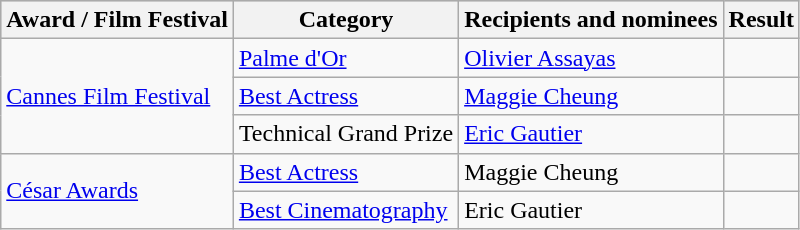<table class="wikitable plainrowheaders sortable">
<tr style="background:#ccc; text-align:center;">
<th scope="col">Award / Film Festival</th>
<th scope="col">Category</th>
<th scope="col">Recipients and nominees</th>
<th scope="col">Result</th>
</tr>
<tr>
<td rowspan=3><a href='#'>Cannes Film Festival</a></td>
<td><a href='#'>Palme d'Or</a></td>
<td><a href='#'>Olivier Assayas</a></td>
<td></td>
</tr>
<tr>
<td><a href='#'>Best Actress</a></td>
<td><a href='#'>Maggie Cheung</a></td>
<td></td>
</tr>
<tr>
<td>Technical Grand Prize</td>
<td><a href='#'>Eric Gautier</a></td>
<td></td>
</tr>
<tr>
<td rowspan=2><a href='#'>César Awards</a></td>
<td><a href='#'>Best Actress</a></td>
<td>Maggie Cheung</td>
<td></td>
</tr>
<tr>
<td><a href='#'>Best Cinematography</a></td>
<td>Eric Gautier</td>
<td></td>
</tr>
</table>
